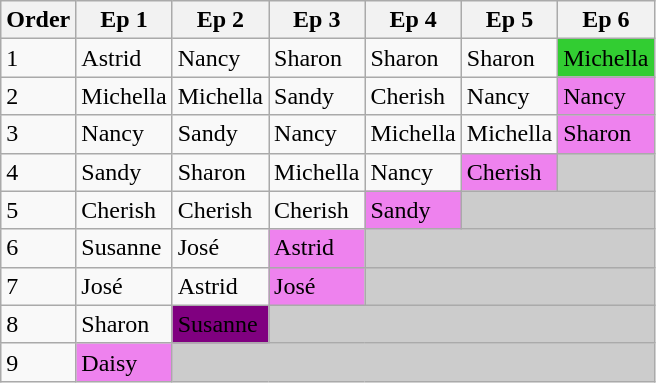<table class="wikitable">
<tr>
<th>Order</th>
<th>Ep 1</th>
<th>Ep 2</th>
<th>Ep 3</th>
<th>Ep 4</th>
<th>Ep 5</th>
<th>Ep 6</th>
</tr>
<tr>
<td>1</td>
<td>Astrid</td>
<td>Nancy</td>
<td>Sharon</td>
<td>Sharon</td>
<td>Sharon</td>
<td style="background-color:limegreen;">Michella</td>
</tr>
<tr>
<td>2</td>
<td>Michella</td>
<td>Michella</td>
<td>Sandy</td>
<td>Cherish</td>
<td>Nancy</td>
<td style="background-color:violet;">Nancy</td>
</tr>
<tr>
<td>3</td>
<td>Nancy</td>
<td>Sandy</td>
<td>Nancy</td>
<td>Michella</td>
<td>Michella</td>
<td style="background-color:violet;">Sharon</td>
</tr>
<tr>
<td>4</td>
<td>Sandy</td>
<td>Sharon</td>
<td>Michella</td>
<td>Nancy</td>
<td style="background-color:violet;">Cherish</td>
<td style="background:#CCCCCC;" colspan="1"></td>
</tr>
<tr>
<td>5</td>
<td>Cherish</td>
<td>Cherish</td>
<td>Cherish</td>
<td style="background-color:violet;">Sandy</td>
<td style="background:#CCCCCC;" colspan="2"></td>
</tr>
<tr>
<td>6</td>
<td>Susanne</td>
<td>José</td>
<td style="background-color:violet;">Astrid</td>
<td style="background:#CCCCCC;" colspan="3"></td>
</tr>
<tr>
<td>7</td>
<td>José</td>
<td>Astrid</td>
<td style="background-color:violet;">José</td>
<td style="background:#CCCCCC;" colspan="3"></td>
</tr>
<tr>
<td>8</td>
<td>Sharon</td>
<td style="background-color:purple;"><span>Susanne</span></td>
<td style="background:#CCCCCC;" colspan="4"></td>
</tr>
<tr>
<td>9</td>
<td style="background-color:violet;">Daisy</td>
<td style="background:#CCCCCC;" colspan="5"></td>
</tr>
</table>
